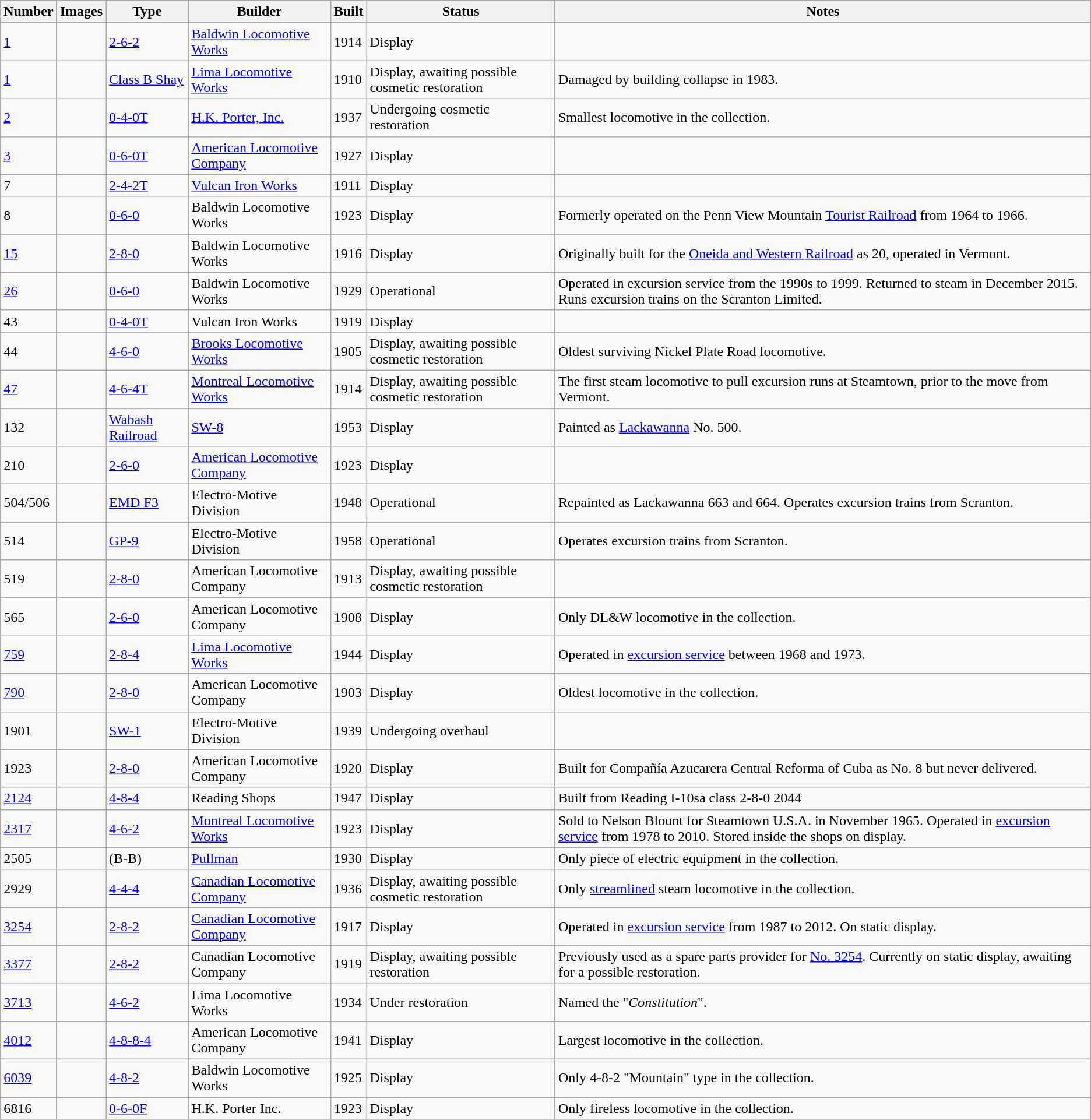<table class="wikitable sortable">
<tr>
<th>Number</th>
<th>Images</th>
<th>Type</th>
<th>Builder</th>
<th>Built</th>
<th>Status</th>
<th>Notes</th>
</tr>
<tr>
<td><a href='#'>1</a></td>
<td></td>
<td><a href='#'>2-6-2</a></td>
<td><a href='#'>Baldwin Locomotive Works</a></td>
<td>1914</td>
<td>Display</td>
<td></td>
</tr>
<tr>
<td><a href='#'>1</a></td>
<td></td>
<td><a href='#'>Class B Shay</a></td>
<td><a href='#'>Lima Locomotive Works</a></td>
<td>1910</td>
<td>Display, awaiting possible cosmetic restoration</td>
<td>Damaged by building collapse in 1983.</td>
</tr>
<tr>
<td><a href='#'>2</a></td>
<td></td>
<td><a href='#'>0-4-0T</a></td>
<td><a href='#'>H.K. Porter, Inc.</a></td>
<td>1937</td>
<td>Undergoing cosmetic restoration</td>
<td>Smallest locomotive in the collection.</td>
</tr>
<tr>
<td><a href='#'>3</a></td>
<td></td>
<td><a href='#'>0-6-0T</a></td>
<td><a href='#'>American Locomotive Company</a></td>
<td>1927</td>
<td>Display</td>
<td></td>
</tr>
<tr>
<td>7</td>
<td></td>
<td><a href='#'>2-4-2T</a></td>
<td><a href='#'>Vulcan Iron Works</a></td>
<td>1911</td>
<td>Display</td>
<td></td>
</tr>
<tr>
<td>8</td>
<td></td>
<td><a href='#'>0-6-0</a></td>
<td>Baldwin Locomotive Works</td>
<td>1923</td>
<td>Display</td>
<td>Formerly operated on the Penn View Mountain <a href='#'>Tourist Railroad</a> from 1964 to 1966.</td>
</tr>
<tr>
<td><a href='#'>15</a></td>
<td></td>
<td><a href='#'>2-8-0</a></td>
<td>Baldwin Locomotive Works</td>
<td>1916</td>
<td>Display</td>
<td>Originally built for the <a href='#'>Oneida and Western Railroad</a> as 20, operated in Vermont.</td>
</tr>
<tr>
<td><a href='#'>26</a></td>
<td></td>
<td><a href='#'>0-6-0</a></td>
<td>Baldwin Locomotive Works</td>
<td>1929</td>
<td>Operational</td>
<td>Operated in excursion service from the 1990s to 1999. Returned to steam in December 2015. Runs excursion trains on the Scranton Limited.</td>
</tr>
<tr>
<td>43</td>
<td></td>
<td><a href='#'>0-4-0T</a></td>
<td>Vulcan Iron Works</td>
<td>1919</td>
<td>Display</td>
<td></td>
</tr>
<tr>
<td>44</td>
<td></td>
<td><a href='#'>4-6-0</a></td>
<td><a href='#'>Brooks Locomotive Works</a></td>
<td>1905</td>
<td>Display, awaiting possible cosmetic restoration</td>
<td>Oldest surviving Nickel Plate Road locomotive.</td>
</tr>
<tr>
<td><a href='#'>47</a></td>
<td></td>
<td><a href='#'>4-6-4T</a></td>
<td><a href='#'>Montreal Locomotive Works</a></td>
<td>1914</td>
<td>Display, awaiting possible cosmetic restoration</td>
<td>The first steam locomotive to pull excursion runs at Steamtown, prior to the move from Vermont.</td>
</tr>
<tr>
<td>132</td>
<td></td>
<td><a href='#'>Wabash Railroad</a></td>
<td><a href='#'>SW-8</a></td>
<td>1953</td>
<td>Display</td>
<td>Painted as <a href='#'>Lackawanna</a> No. 500.</td>
</tr>
<tr>
<td>210</td>
<td></td>
<td><a href='#'>2-6-0</a></td>
<td><a href='#'>American Locomotive Company</a></td>
<td>1923</td>
<td>Display</td>
<td></td>
</tr>
<tr>
<td>504/506</td>
<td></td>
<td><a href='#'>EMD F3</a></td>
<td>Electro-Motive Division</td>
<td>1948</td>
<td>Operational</td>
<td>Repainted as Lackawanna 663 and 664. Operates excursion trains from Scranton.</td>
</tr>
<tr>
<td>514</td>
<td></td>
<td><a href='#'>GP-9</a></td>
<td>Electro-Motive Division</td>
<td>1958</td>
<td>Operational</td>
<td>Operates excursion trains from Scranton.</td>
</tr>
<tr>
<td>519</td>
<td></td>
<td><a href='#'>2-8-0</a></td>
<td>American Locomotive Company</td>
<td>1913</td>
<td>Display, awaiting possible cosmetic restoration</td>
<td></td>
</tr>
<tr>
<td>565</td>
<td></td>
<td><a href='#'>2-6-0</a></td>
<td>American Locomotive Company</td>
<td>1908</td>
<td>Display</td>
<td>Only DL&W locomotive in the collection.</td>
</tr>
<tr>
<td><a href='#'>759</a></td>
<td></td>
<td><a href='#'>2-8-4</a></td>
<td><a href='#'>Lima Locomotive Works</a></td>
<td>1944</td>
<td>Display</td>
<td>Operated in <a href='#'>excursion service</a> between 1968 and 1973.</td>
</tr>
<tr>
<td><a href='#'>790</a></td>
<td></td>
<td><a href='#'>2-8-0</a></td>
<td>American Locomotive Company</td>
<td>1903</td>
<td>Display</td>
<td>Oldest locomotive in the collection.</td>
</tr>
<tr>
<td>1901</td>
<td></td>
<td><a href='#'>SW-1</a></td>
<td>Electro-Motive Division</td>
<td>1939</td>
<td>Undergoing overhaul</td>
<td></td>
</tr>
<tr>
<td>1923</td>
<td></td>
<td><a href='#'>2-8-0</a></td>
<td>American Locomotive Company</td>
<td>1920</td>
<td>Display</td>
<td>Built for Compañía Azucarera Central Reforma of Cuba as No. 8 but never delivered.</td>
</tr>
<tr>
<td><a href='#'>2124</a></td>
<td></td>
<td><a href='#'>4-8-4</a></td>
<td>Reading Shops</td>
<td>1947</td>
<td>Display</td>
<td>Built from Reading I-10sa class 2-8-0 2044</td>
</tr>
<tr>
<td><a href='#'>2317</a></td>
<td></td>
<td><a href='#'>4-6-2</a></td>
<td><a href='#'>Montreal Locomotive Works</a></td>
<td>1923</td>
<td>Display</td>
<td>Sold to Nelson Blount for Steamtown U.S.A. in November 1965. Operated in <a href='#'>excursion service</a> from 1978 to 2010. Stored inside the shops on display.</td>
</tr>
<tr>
<td>2505</td>
<td></td>
<td>(B-B)</td>
<td><a href='#'>Pullman</a></td>
<td>1930</td>
<td>Display</td>
<td>Only piece of electric equipment in the collection.</td>
</tr>
<tr>
<td>2929</td>
<td></td>
<td><a href='#'>4-4-4</a></td>
<td><a href='#'>Canadian Locomotive Company</a></td>
<td>1936</td>
<td>Display, awaiting possible cosmetic restoration</td>
<td>Only <a href='#'>streamlined</a> steam locomotive in the collection.</td>
</tr>
<tr>
<td><a href='#'>3254</a></td>
<td></td>
<td><a href='#'>2-8-2</a></td>
<td><a href='#'>Canadian Locomotive Company</a></td>
<td>1917</td>
<td>Display</td>
<td>Operated in <a href='#'>excursion service</a> from 1987 to 2012. On static display.</td>
</tr>
<tr>
<td><a href='#'>3377</a></td>
<td></td>
<td><a href='#'>2-8-2</a></td>
<td>Canadian Locomotive Company</td>
<td>1919</td>
<td>Display, awaiting possible restoration</td>
<td>Previously used as a spare parts provider for <a href='#'>No. 3254</a>. Currently on static display, awaiting for a possible restoration.</td>
</tr>
<tr>
<td><a href='#'>3713</a></td>
<td></td>
<td><a href='#'>4-6-2</a></td>
<td>Lima Locomotive Works</td>
<td>1934</td>
<td>Under restoration</td>
<td>Named the "<em>Constitution</em>".</td>
</tr>
<tr>
<td><a href='#'>4012</a></td>
<td></td>
<td><a href='#'>4-8-8-4</a></td>
<td>American Locomotive Company</td>
<td>1941</td>
<td>Display</td>
<td>Largest locomotive in the collection.</td>
</tr>
<tr>
<td><a href='#'>6039</a></td>
<td></td>
<td><a href='#'>4-8-2</a></td>
<td>Baldwin Locomotive Works</td>
<td>1925</td>
<td>Display</td>
<td>Only 4-8-2 "Mountain" type in the collection.</td>
</tr>
<tr>
<td>6816</td>
<td></td>
<td><a href='#'>0-6-0F</a></td>
<td>H.K. Porter Inc.</td>
<td>1923</td>
<td>Display</td>
<td>Only fireless locomotive in the collection.</td>
</tr>
</table>
